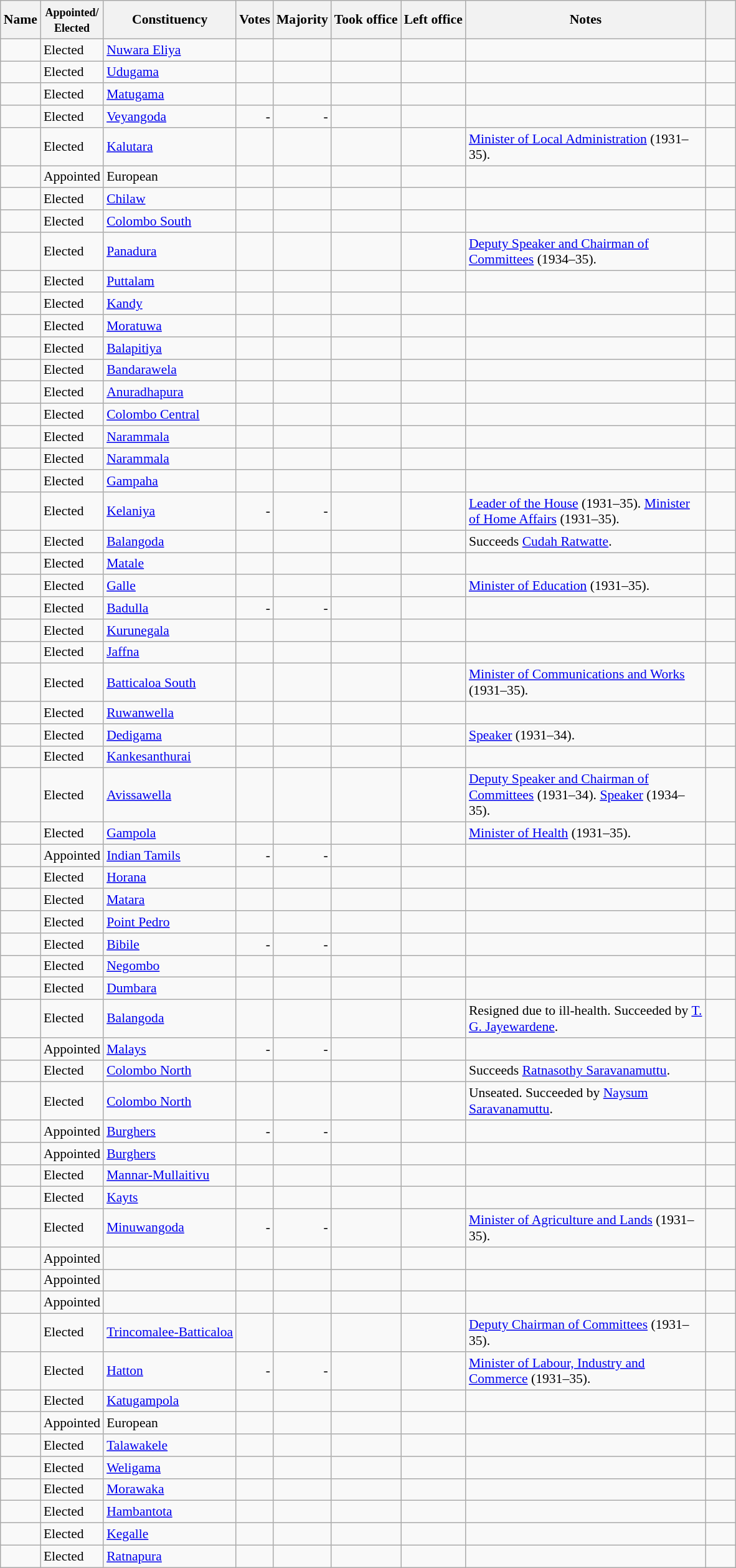<table class="wikitable plainrowheaders sortable" style="font-size:90%; text-align:left;">
<tr>
<th scope=col>Name</th>
<th scope=col><small>Appointed/<br>Elected</small></th>
<th scope=col>Constituency</th>
<th scope=col>Votes</th>
<th scope=col>Majority</th>
<th scope=col>Took office</th>
<th scope=col>Left office</th>
<th scope=col width="250">Notes</th>
<th scope=col width=25px class=unsortable></th>
</tr>
<tr>
<td></td>
<td>Elected</td>
<td><a href='#'>Nuwara Eliya</a></td>
<td align=right></td>
<td align=right></td>
<td align=center></td>
<td align=center></td>
<td></td>
<td></td>
</tr>
<tr>
<td></td>
<td>Elected</td>
<td><a href='#'>Udugama</a></td>
<td align=right></td>
<td align=right></td>
<td align=center></td>
<td align=center></td>
<td></td>
<td></td>
</tr>
<tr>
<td></td>
<td>Elected</td>
<td><a href='#'>Matugama</a></td>
<td></td>
<td></td>
<td align=center></td>
<td align=center></td>
<td></td>
<td></td>
</tr>
<tr>
<td></td>
<td>Elected</td>
<td><a href='#'>Veyangoda</a></td>
<td align=right>-</td>
<td align=right>-</td>
<td align=center></td>
<td align=center></td>
<td></td>
<td></td>
</tr>
<tr>
<td></td>
<td>Elected</td>
<td><a href='#'>Kalutara</a></td>
<td align=right></td>
<td align=right></td>
<td align=center></td>
<td align=center></td>
<td><a href='#'>Minister of Local Administration</a> (1931–35).</td>
<td></td>
</tr>
<tr>
<td></td>
<td>Appointed</td>
<td>European</td>
<td align=right></td>
<td align=right></td>
<td align=center></td>
<td align=center></td>
<td></td>
<td></td>
</tr>
<tr>
<td></td>
<td>Elected</td>
<td><a href='#'>Chilaw</a></td>
<td align=right></td>
<td align=right></td>
<td align=center></td>
<td align=center></td>
<td></td>
<td></td>
</tr>
<tr>
<td></td>
<td>Elected</td>
<td><a href='#'>Colombo South</a></td>
<td align=right></td>
<td align=right></td>
<td align=center></td>
<td align=center></td>
<td></td>
<td></td>
</tr>
<tr>
<td></td>
<td>Elected</td>
<td><a href='#'>Panadura</a></td>
<td align=right></td>
<td align=right></td>
<td align=center></td>
<td align=center></td>
<td><a href='#'>Deputy Speaker and Chairman of Committees</a> (1934–35).</td>
<td></td>
</tr>
<tr>
<td></td>
<td>Elected</td>
<td><a href='#'>Puttalam</a></td>
<td align=right></td>
<td align=right></td>
<td align=center></td>
<td align=center></td>
<td></td>
<td></td>
</tr>
<tr>
<td></td>
<td>Elected</td>
<td><a href='#'>Kandy</a></td>
<td align=right></td>
<td align=right></td>
<td align=center></td>
<td align=center></td>
<td></td>
<td></td>
</tr>
<tr>
<td></td>
<td>Elected</td>
<td><a href='#'>Moratuwa</a></td>
<td align=right></td>
<td align=right></td>
<td align=center></td>
<td align=center></td>
<td></td>
<td></td>
</tr>
<tr>
<td></td>
<td>Elected</td>
<td><a href='#'>Balapitiya</a></td>
<td align=right></td>
<td align=right></td>
<td align=center></td>
<td align=center></td>
<td></td>
<td></td>
</tr>
<tr>
<td></td>
<td>Elected</td>
<td><a href='#'>Bandarawela</a></td>
<td align=right></td>
<td align=right></td>
<td align=center></td>
<td align=center></td>
<td></td>
<td></td>
</tr>
<tr>
<td></td>
<td>Elected</td>
<td><a href='#'>Anuradhapura</a></td>
<td align=right></td>
<td align=right></td>
<td align=center></td>
<td align=center></td>
<td></td>
<td></td>
</tr>
<tr>
<td></td>
<td>Elected</td>
<td><a href='#'>Colombo Central</a></td>
<td align=right></td>
<td align=right></td>
<td align=center></td>
<td align=center></td>
<td></td>
<td></td>
</tr>
<tr>
<td></td>
<td>Elected</td>
<td><a href='#'>Narammala</a></td>
<td align=right></td>
<td align=right></td>
<td align=center></td>
<td align=center></td>
<td></td>
<td></td>
</tr>
<tr>
<td></td>
<td>Elected</td>
<td><a href='#'>Narammala</a></td>
<td align=right></td>
<td align=right></td>
<td align=center></td>
<td align=center></td>
<td></td>
<td></td>
</tr>
<tr>
<td></td>
<td>Elected</td>
<td><a href='#'>Gampaha</a></td>
<td align=right></td>
<td align=right></td>
<td align=center></td>
<td align=center></td>
<td></td>
<td></td>
</tr>
<tr>
<td></td>
<td>Elected</td>
<td><a href='#'>Kelaniya</a></td>
<td align=right>-</td>
<td align=right>-</td>
<td align=center></td>
<td align=center></td>
<td><a href='#'>Leader of the House</a> (1931–35). <a href='#'>Minister of Home Affairs</a> (1931–35).</td>
<td></td>
</tr>
<tr>
<td></td>
<td>Elected</td>
<td><a href='#'>Balangoda</a></td>
<td align=right></td>
<td align=right></td>
<td align=center></td>
<td align=center></td>
<td>Succeeds <a href='#'>Cudah Ratwatte</a>.</td>
<td></td>
</tr>
<tr>
<td></td>
<td>Elected</td>
<td><a href='#'>Matale</a></td>
<td align=right></td>
<td align=right></td>
<td align=center></td>
<td align=center></td>
<td></td>
<td></td>
</tr>
<tr>
<td></td>
<td>Elected</td>
<td><a href='#'>Galle</a></td>
<td align=right></td>
<td align=right></td>
<td align=center></td>
<td align=center></td>
<td><a href='#'>Minister of Education</a> (1931–35).</td>
<td></td>
</tr>
<tr>
<td></td>
<td>Elected</td>
<td><a href='#'>Badulla</a></td>
<td align=right>-</td>
<td align=right>-</td>
<td align=center></td>
<td align=center></td>
<td></td>
<td></td>
</tr>
<tr>
<td></td>
<td>Elected</td>
<td><a href='#'>Kurunegala</a></td>
<td align=right></td>
<td align=right></td>
<td align=center></td>
<td align=center></td>
<td></td>
<td></td>
</tr>
<tr>
<td></td>
<td>Elected</td>
<td><a href='#'>Jaffna</a></td>
<td align=right></td>
<td align=right></td>
<td align=center></td>
<td align=center></td>
<td></td>
<td></td>
</tr>
<tr>
<td></td>
<td>Elected</td>
<td><a href='#'>Batticaloa South</a></td>
<td align=right></td>
<td align=right></td>
<td align=center></td>
<td align=center></td>
<td><a href='#'>Minister of Communications and Works</a> (1931–35).</td>
<td></td>
</tr>
<tr>
<td></td>
<td>Elected</td>
<td><a href='#'>Ruwanwella</a></td>
<td align=right></td>
<td align=right></td>
<td align=center></td>
<td align=center></td>
<td></td>
<td></td>
</tr>
<tr>
<td></td>
<td>Elected</td>
<td><a href='#'>Dedigama</a></td>
<td align=right></td>
<td align=right></td>
<td align=center></td>
<td align=center></td>
<td><a href='#'>Speaker</a> (1931–34).</td>
<td></td>
</tr>
<tr>
<td></td>
<td>Elected</td>
<td><a href='#'>Kankesanthurai</a></td>
<td align=right></td>
<td align=right></td>
<td align=center></td>
<td align=center></td>
<td></td>
<td></td>
</tr>
<tr>
<td></td>
<td>Elected</td>
<td><a href='#'>Avissawella</a></td>
<td align=right></td>
<td align=right></td>
<td align=center></td>
<td align=center></td>
<td><a href='#'>Deputy Speaker and Chairman of Committees</a> (1931–34). <a href='#'>Speaker</a> (1934–35).</td>
<td></td>
</tr>
<tr>
<td></td>
<td>Elected</td>
<td><a href='#'>Gampola</a></td>
<td align=right></td>
<td align=right></td>
<td align=center></td>
<td align=center></td>
<td><a href='#'>Minister of Health</a> (1931–35).</td>
<td></td>
</tr>
<tr>
<td></td>
<td>Appointed</td>
<td><a href='#'>Indian Tamils</a></td>
<td align=right>-</td>
<td align=right>-</td>
<td align=center></td>
<td align=center></td>
<td></td>
<td></td>
</tr>
<tr>
<td></td>
<td>Elected</td>
<td><a href='#'>Horana</a></td>
<td align=right></td>
<td align=right></td>
<td align=center></td>
<td align=center></td>
<td></td>
<td></td>
</tr>
<tr>
<td></td>
<td>Elected</td>
<td><a href='#'>Matara</a></td>
<td align=right></td>
<td align=right></td>
<td align=center></td>
<td align=center></td>
<td></td>
<td></td>
</tr>
<tr>
<td></td>
<td>Elected</td>
<td><a href='#'>Point Pedro</a></td>
<td align=right></td>
<td align=right></td>
<td align=center></td>
<td align=center></td>
<td></td>
<td></td>
</tr>
<tr>
<td></td>
<td>Elected</td>
<td><a href='#'>Bibile</a></td>
<td align=right>-</td>
<td align=right>-</td>
<td align=center></td>
<td align=center></td>
<td></td>
<td></td>
</tr>
<tr>
<td></td>
<td>Elected</td>
<td><a href='#'>Negombo</a></td>
<td align=right></td>
<td align=right></td>
<td align=center></td>
<td align=center></td>
<td></td>
<td></td>
</tr>
<tr>
<td></td>
<td>Elected</td>
<td><a href='#'>Dumbara</a></td>
<td align=right></td>
<td align=right></td>
<td align=center></td>
<td align=center></td>
<td></td>
<td></td>
</tr>
<tr>
<td></td>
<td>Elected</td>
<td><a href='#'>Balangoda</a></td>
<td align=right></td>
<td align=right></td>
<td align=center></td>
<td align=center></td>
<td>Resigned due to ill-health. Succeeded by <a href='#'>T. G. Jayewardene</a>.</td>
<td></td>
</tr>
<tr>
<td></td>
<td>Appointed</td>
<td><a href='#'>Malays</a></td>
<td align=right>-</td>
<td align=right>-</td>
<td align=center></td>
<td align=center></td>
<td></td>
<td></td>
</tr>
<tr>
<td></td>
<td>Elected</td>
<td><a href='#'>Colombo North</a></td>
<td align=right></td>
<td align=right></td>
<td align=center></td>
<td align=center></td>
<td>Succeeds <a href='#'>Ratnasothy Saravanamuttu</a>.</td>
<td></td>
</tr>
<tr>
<td></td>
<td>Elected</td>
<td><a href='#'>Colombo North</a></td>
<td align=right></td>
<td align=right></td>
<td align=center></td>
<td align=center></td>
<td>Unseated. Succeeded by <a href='#'>Naysum Saravanamuttu</a>.</td>
<td></td>
</tr>
<tr>
<td></td>
<td>Appointed</td>
<td><a href='#'>Burghers</a></td>
<td align=right>-</td>
<td align=right>-</td>
<td align=center></td>
<td align=center></td>
<td></td>
<td></td>
</tr>
<tr>
<td></td>
<td>Appointed</td>
<td><a href='#'>Burghers</a></td>
<td align=right></td>
<td align=right></td>
<td align=center></td>
<td align=center></td>
<td></td>
<td></td>
</tr>
<tr>
<td></td>
<td>Elected</td>
<td><a href='#'>Mannar-Mullaitivu</a></td>
<td align=right></td>
<td align=right></td>
<td align=center></td>
<td align=center></td>
<td></td>
<td></td>
</tr>
<tr>
<td></td>
<td>Elected</td>
<td><a href='#'>Kayts</a></td>
<td align=right></td>
<td align=right></td>
<td align=center></td>
<td align=center></td>
<td></td>
<td></td>
</tr>
<tr>
<td></td>
<td>Elected</td>
<td><a href='#'>Minuwangoda</a></td>
<td align=right>-</td>
<td align=right>-</td>
<td align=center></td>
<td align=center></td>
<td><a href='#'>Minister of Agriculture and Lands</a> (1931–35).</td>
<td></td>
</tr>
<tr>
<td></td>
<td>Appointed</td>
<td></td>
<td align=right></td>
<td align=right></td>
<td align=center></td>
<td align=center></td>
<td></td>
<td></td>
</tr>
<tr>
<td></td>
<td>Appointed</td>
<td></td>
<td align=right></td>
<td align=right></td>
<td align=center></td>
<td align=center></td>
<td></td>
<td></td>
</tr>
<tr>
<td></td>
<td>Appointed</td>
<td></td>
<td align=right></td>
<td align=right></td>
<td align=center></td>
<td align=center></td>
<td></td>
<td></td>
</tr>
<tr>
<td></td>
<td>Elected</td>
<td><a href='#'>Trincomalee-Batticaloa</a></td>
<td align=right></td>
<td align=right></td>
<td align=center></td>
<td align=center></td>
<td><a href='#'>Deputy Chairman of Committees</a> (1931–35).</td>
<td></td>
</tr>
<tr>
<td></td>
<td>Elected</td>
<td><a href='#'>Hatton</a></td>
<td align=right>-</td>
<td align=right>-</td>
<td align=center></td>
<td align=center></td>
<td><a href='#'>Minister of Labour, Industry and Commerce</a> (1931–35).</td>
<td></td>
</tr>
<tr>
<td></td>
<td>Elected</td>
<td><a href='#'>Katugampola</a></td>
<td align=right></td>
<td align=right></td>
<td align=center></td>
<td align=center></td>
<td></td>
<td></td>
</tr>
<tr>
<td></td>
<td>Appointed</td>
<td>European</td>
<td align=right></td>
<td align=right></td>
<td align=center></td>
<td align=center></td>
<td></td>
<td></td>
</tr>
<tr>
<td></td>
<td>Elected</td>
<td><a href='#'>Talawakele</a></td>
<td align=right></td>
<td align=right></td>
<td align=center></td>
<td align=center></td>
<td></td>
<td></td>
</tr>
<tr>
<td></td>
<td>Elected</td>
<td><a href='#'>Weligama</a></td>
<td align=right></td>
<td align=right></td>
<td align=center></td>
<td align=center></td>
<td></td>
<td></td>
</tr>
<tr>
<td></td>
<td>Elected</td>
<td><a href='#'>Morawaka</a></td>
<td align=right></td>
<td align=right></td>
<td align=center></td>
<td align=center></td>
<td></td>
<td></td>
</tr>
<tr>
<td></td>
<td>Elected</td>
<td><a href='#'>Hambantota</a></td>
<td align=right></td>
<td align=right></td>
<td align=center></td>
<td align=center></td>
<td></td>
<td></td>
</tr>
<tr>
<td></td>
<td>Elected</td>
<td><a href='#'>Kegalle</a></td>
<td align=right></td>
<td align=right></td>
<td align=center></td>
<td align=center></td>
<td></td>
<td></td>
</tr>
<tr>
<td></td>
<td>Elected</td>
<td><a href='#'>Ratnapura</a></td>
<td align=right></td>
<td align=right></td>
<td align=center></td>
<td align=center></td>
<td></td>
<td></td>
</tr>
</table>
